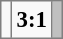<table bgcolor="#f9f9f9" cellpadding="3" cellspacing="0" border="1" style="font-size: 95%; border: gray solid 1px; border-collapse: collapse; background: #f9f9f9;">
<tr>
<td><strong></strong></td>
<td align="center"><strong>3:1</strong></td>
<td bgcolor="silver"> </td>
</tr>
</table>
